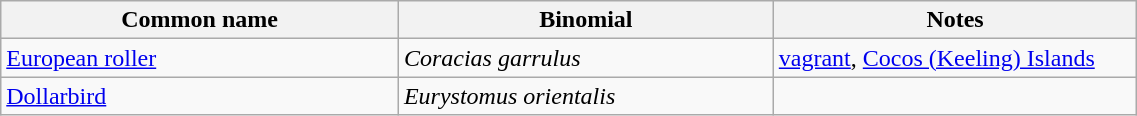<table style="width:60%;" class="wikitable">
<tr>
<th width=35%>Common name</th>
<th width=33%>Binomial</th>
<th width=32%>Notes</th>
</tr>
<tr>
<td><a href='#'>European roller</a></td>
<td><em>Coracias garrulus</em></td>
<td><a href='#'>vagrant</a>, <a href='#'>Cocos (Keeling) Islands</a></td>
</tr>
<tr>
<td><a href='#'>Dollarbird</a></td>
<td><em>Eurystomus orientalis</em></td>
<td></td>
</tr>
</table>
